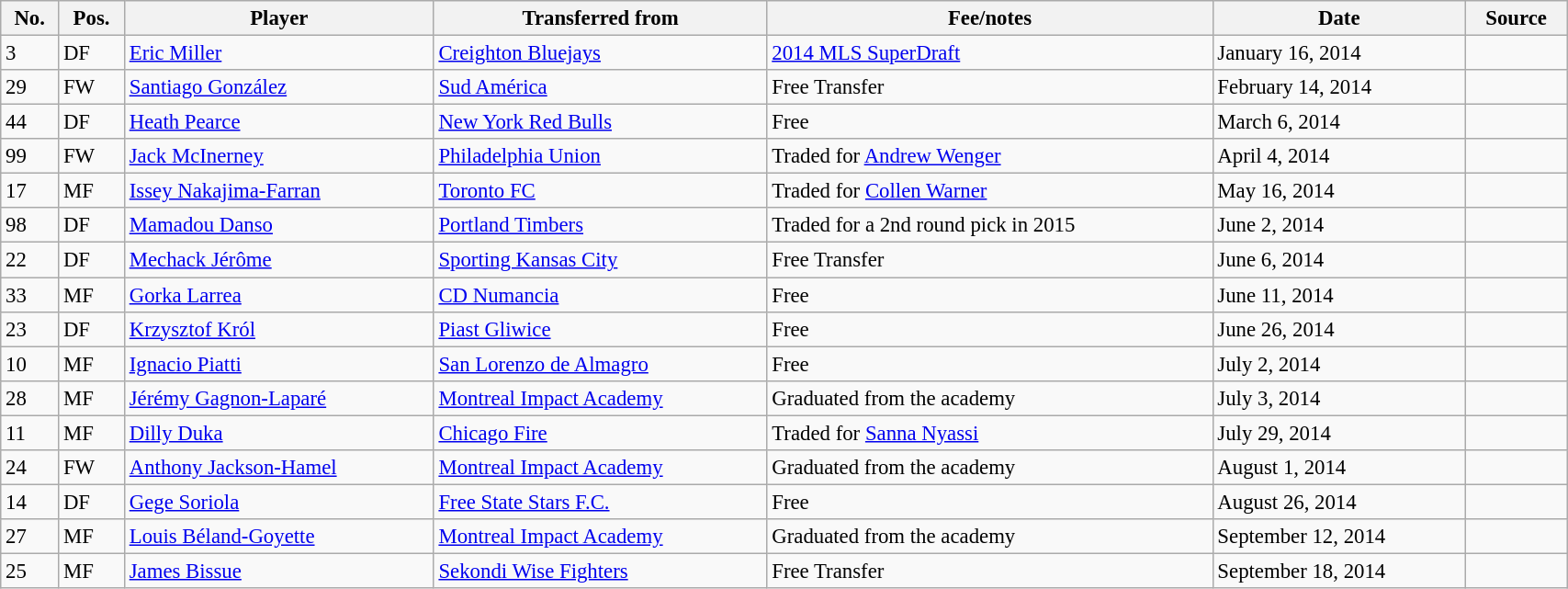<table class="wikitable sortable" style="width:90%; text-align:center; font-size:95%; text-align:left;">
<tr>
<th><strong>No.</strong></th>
<th><strong>Pos.</strong></th>
<th><strong>Player</strong></th>
<th><strong>Transferred from</strong></th>
<th><strong>Fee/notes</strong></th>
<th><strong>Date</strong></th>
<th><strong>Source</strong></th>
</tr>
<tr>
<td>3</td>
<td>DF</td>
<td> <a href='#'>Eric Miller</a></td>
<td> <a href='#'>Creighton Bluejays</a></td>
<td><a href='#'>2014 MLS SuperDraft</a></td>
<td>January 16, 2014</td>
<td></td>
</tr>
<tr>
<td>29</td>
<td>FW</td>
<td> <a href='#'>Santiago González</a></td>
<td> <a href='#'>Sud América</a></td>
<td>Free Transfer</td>
<td>February 14, 2014</td>
<td></td>
</tr>
<tr>
<td>44</td>
<td>DF</td>
<td> <a href='#'>Heath Pearce</a></td>
<td> <a href='#'>New York Red Bulls</a></td>
<td>Free</td>
<td>March 6, 2014</td>
<td></td>
</tr>
<tr>
<td>99</td>
<td>FW</td>
<td> <a href='#'>Jack McInerney</a></td>
<td> <a href='#'>Philadelphia Union</a></td>
<td>Traded for <a href='#'>Andrew Wenger</a></td>
<td>April 4, 2014</td>
<td></td>
</tr>
<tr>
<td>17</td>
<td>MF</td>
<td> <a href='#'>Issey Nakajima-Farran</a></td>
<td> <a href='#'>Toronto FC</a></td>
<td>Traded for <a href='#'>Collen Warner</a></td>
<td>May 16, 2014</td>
<td></td>
</tr>
<tr>
<td>98</td>
<td>DF</td>
<td> <a href='#'>Mamadou Danso</a></td>
<td> <a href='#'>Portland Timbers</a></td>
<td>Traded for a 2nd round pick in 2015</td>
<td>June 2, 2014</td>
<td></td>
</tr>
<tr>
<td>22</td>
<td>DF</td>
<td> <a href='#'>Mechack Jérôme</a></td>
<td> <a href='#'>Sporting Kansas City</a></td>
<td>Free Transfer</td>
<td>June 6, 2014</td>
<td></td>
</tr>
<tr>
<td>33</td>
<td>MF</td>
<td> <a href='#'>Gorka Larrea</a></td>
<td> <a href='#'>CD Numancia</a></td>
<td>Free</td>
<td>June 11, 2014</td>
<td></td>
</tr>
<tr>
<td>23</td>
<td>DF</td>
<td> <a href='#'>Krzysztof Król</a></td>
<td> <a href='#'>Piast Gliwice</a></td>
<td>Free</td>
<td>June 26, 2014</td>
<td></td>
</tr>
<tr>
<td>10</td>
<td>MF</td>
<td> <a href='#'>Ignacio Piatti</a></td>
<td> <a href='#'>San Lorenzo de Almagro</a></td>
<td>Free</td>
<td>July 2, 2014</td>
<td></td>
</tr>
<tr>
<td>28</td>
<td>MF</td>
<td> <a href='#'>Jérémy Gagnon-Laparé</a></td>
<td> <a href='#'>Montreal Impact Academy</a></td>
<td>Graduated from the academy</td>
<td>July 3, 2014</td>
<td></td>
</tr>
<tr>
<td>11</td>
<td>MF</td>
<td> <a href='#'>Dilly Duka</a></td>
<td> <a href='#'>Chicago Fire</a></td>
<td>Traded for <a href='#'>Sanna Nyassi</a></td>
<td>July 29, 2014</td>
<td></td>
</tr>
<tr>
<td>24</td>
<td>FW</td>
<td> <a href='#'>Anthony Jackson-Hamel</a></td>
<td> <a href='#'>Montreal Impact Academy</a></td>
<td>Graduated from the academy</td>
<td>August 1, 2014</td>
<td></td>
</tr>
<tr>
<td>14</td>
<td>DF</td>
<td> <a href='#'>Gege Soriola</a></td>
<td> <a href='#'>Free State Stars F.C.</a></td>
<td>Free</td>
<td>August 26, 2014</td>
<td></td>
</tr>
<tr>
<td>27</td>
<td>MF</td>
<td> <a href='#'>Louis Béland-Goyette</a></td>
<td> <a href='#'>Montreal Impact Academy</a></td>
<td>Graduated from the academy</td>
<td>September 12, 2014</td>
<td></td>
</tr>
<tr>
<td>25</td>
<td>MF</td>
<td> <a href='#'>James Bissue</a></td>
<td> <a href='#'>Sekondi Wise Fighters</a></td>
<td>Free Transfer</td>
<td>September 18, 2014</td>
<td></td>
</tr>
</table>
